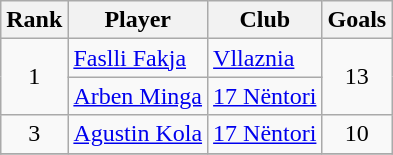<table class="wikitable" style="text-align:center">
<tr>
<th>Rank</th>
<th>Player</th>
<th>Club</th>
<th>Goals</th>
</tr>
<tr>
<td rowspan="2">1</td>
<td align="left"> <a href='#'>Faslli Fakja</a></td>
<td align="left"><a href='#'>Vllaznia</a></td>
<td rowspan="2">13</td>
</tr>
<tr>
<td align="left"> <a href='#'>Arben Minga</a></td>
<td align="left"><a href='#'>17 Nëntori</a></td>
</tr>
<tr>
<td>3</td>
<td align="left"> <a href='#'>Agustin Kola</a></td>
<td align="left"><a href='#'>17 Nëntori</a></td>
<td>10</td>
</tr>
<tr>
</tr>
</table>
